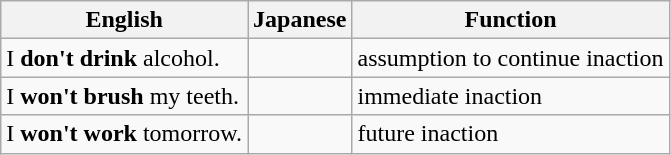<table class="wikitable">
<tr>
<th>English</th>
<th>Japanese</th>
<th>Function</th>
</tr>
<tr>
<td>I <strong>don't drink</strong> alcohol.</td>
<td></td>
<td>assumption to continue inaction</td>
</tr>
<tr>
<td>I <strong>won't brush</strong> my teeth.</td>
<td></td>
<td>immediate inaction</td>
</tr>
<tr>
<td>I <strong>won't work</strong> tomorrow.</td>
<td></td>
<td>future inaction</td>
</tr>
</table>
